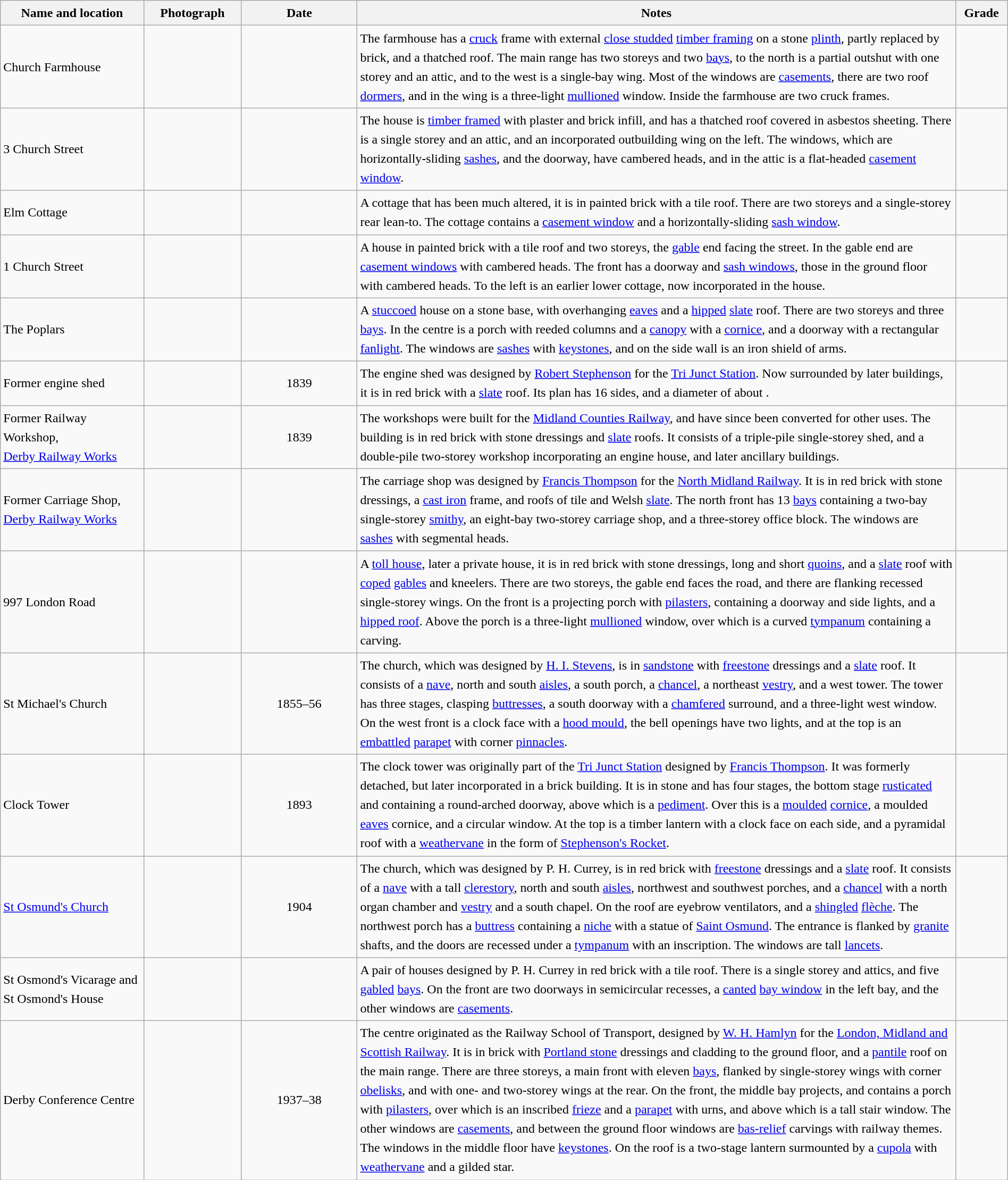<table class="wikitable sortable plainrowheaders" style="width:100%; border:0; text-align:left; line-height:150%;">
<tr>
<th scope="col"  style="width:150px">Name and location</th>
<th scope="col"  style="width:100px" class="unsortable">Photograph</th>
<th scope="col"  style="width:120px">Date</th>
<th scope="col"  style="width:650px" class="unsortable">Notes</th>
<th scope="col"  style="width:50px">Grade</th>
</tr>
<tr>
<td>Church Farmhouse<br><small></small></td>
<td></td>
<td align="center"></td>
<td>The farmhouse has a <a href='#'>cruck</a> frame with external <a href='#'>close studded</a> <a href='#'>timber framing</a> on a stone <a href='#'>plinth</a>, partly replaced by brick, and a thatched roof.  The main range has two storeys and two <a href='#'>bays</a>, to the north is a partial outshut with one storey and an attic, and to the west is a single-bay wing.  Most of the windows are <a href='#'>casements</a>, there are two roof <a href='#'>dormers</a>, and in the wing is a three-light <a href='#'>mullioned</a> window.  Inside the farmhouse are two cruck frames.</td>
<td align="center" ></td>
</tr>
<tr>
<td>3 Church Street<br><small></small></td>
<td></td>
<td align="center"></td>
<td>The house is <a href='#'>timber framed</a> with plaster and brick infill, and has a thatched roof covered in asbestos sheeting.  There is a single storey and an attic, and an incorporated outbuilding wing on the left.  The windows, which are horizontally-sliding <a href='#'>sashes</a>, and the doorway, have cambered heads, and in the attic is a flat-headed <a href='#'>casement window</a>.</td>
<td align="center" ></td>
</tr>
<tr>
<td>Elm Cottage<br><small></small></td>
<td></td>
<td align="center"></td>
<td>A cottage that has been much altered, it is in painted brick with a tile roof.  There are two storeys and a single-storey rear lean-to.  The cottage contains a <a href='#'>casement window</a> and a horizontally-sliding <a href='#'>sash window</a>.</td>
<td align="center" ></td>
</tr>
<tr>
<td>1 Church Street<br><small></small></td>
<td></td>
<td align="center"></td>
<td>A house in painted brick with a tile roof and two storeys, the <a href='#'>gable</a> end facing the street.  In the gable end are <a href='#'>casement windows</a> with cambered heads.  The front has a doorway and <a href='#'>sash windows</a>, those in the ground floor with cambered heads.  To the left is an earlier lower cottage, now incorporated in the house.</td>
<td align="center" ></td>
</tr>
<tr>
<td>The Poplars<br><small></small></td>
<td></td>
<td align="center"></td>
<td>A <a href='#'>stuccoed</a> house on a stone base, with overhanging <a href='#'>eaves</a> and a <a href='#'>hipped</a> <a href='#'>slate</a> roof.  There are two storeys and three <a href='#'>bays</a>.  In the centre is a porch with reeded columns and a <a href='#'>canopy</a> with a <a href='#'>cornice</a>, and a doorway with a rectangular <a href='#'>fanlight</a>.  The windows are <a href='#'>sashes</a> with <a href='#'>keystones</a>, and on the side wall is an iron shield of arms.</td>
<td align="center" ></td>
</tr>
<tr>
<td>Former engine shed<br><small></small></td>
<td></td>
<td align="center">1839</td>
<td>The engine shed was designed by <a href='#'>Robert Stephenson</a> for the <a href='#'>Tri Junct Station</a>.  Now surrounded by later buildings, it is in red brick with a <a href='#'>slate</a> roof.  Its plan has 16 sides, and a diameter of about .</td>
<td align="center" ></td>
</tr>
<tr>
<td>Former Railway Workshop,<br><a href='#'>Derby Railway Works</a><br><small></small></td>
<td></td>
<td align="center">1839</td>
<td>The workshops were built for the <a href='#'>Midland Counties Railway</a>, and have since been converted for other uses.  The building is in red brick with stone dressings and <a href='#'>slate</a> roofs.  It consists of a triple-pile single-storey shed, and a double-pile two-storey workshop incorporating an engine house, and later ancillary buildings.</td>
<td align="center" ></td>
</tr>
<tr>
<td>Former Carriage Shop,<br><a href='#'>Derby Railway Works</a><br><small></small></td>
<td></td>
<td align="center"></td>
<td>The carriage shop was designed by <a href='#'>Francis Thompson</a> for the <a href='#'>North Midland Railway</a>.  It is in red brick with stone dressings, a <a href='#'>cast iron</a> frame, and roofs of tile and Welsh <a href='#'>slate</a>.  The north front has 13 <a href='#'>bays</a> containing a two-bay single-storey <a href='#'>smithy</a>, an eight-bay two-storey carriage shop, and a three-storey office block.  The windows are <a href='#'>sashes</a> with segmental heads.</td>
<td align="center" ></td>
</tr>
<tr>
<td>997 London Road<br><small></small></td>
<td></td>
<td align="center"></td>
<td>A <a href='#'>toll house</a>, later a private house, it is in red brick with stone dressings, long and short <a href='#'>quoins</a>, and a <a href='#'>slate</a> roof with <a href='#'>coped</a> <a href='#'>gables</a> and kneelers.  There are two storeys, the gable end faces the road, and there are flanking recessed single-storey wings.  On the front is a projecting porch with <a href='#'>pilasters</a>, containing a doorway and side lights, and a <a href='#'>hipped roof</a>.  Above the porch is a three-light <a href='#'>mullioned</a> window, over which is a curved <a href='#'>tympanum</a> containing a carving.</td>
<td align="center" ></td>
</tr>
<tr>
<td>St Michael's Church<br><small></small></td>
<td></td>
<td align="center">1855–56</td>
<td>The church, which was designed by <a href='#'>H. I. Stevens</a>, is in <a href='#'>sandstone</a> with <a href='#'>freestone</a> dressings and a <a href='#'>slate</a> roof.  It consists of a <a href='#'>nave</a>, north and south <a href='#'>aisles</a>, a south porch, a <a href='#'>chancel</a>, a northeast <a href='#'>vestry</a>, and a west tower.  The tower has three stages, clasping <a href='#'>buttresses</a>, a south doorway with a <a href='#'>chamfered</a> surround, and a three-light west window.  On the west front is a clock face with a <a href='#'>hood mould</a>, the bell openings have two lights, and at the top is an <a href='#'>embattled</a> <a href='#'>parapet</a> with corner <a href='#'>pinnacles</a>.</td>
<td align="center" ></td>
</tr>
<tr>
<td>Clock Tower<br><small></small></td>
<td></td>
<td align="center">1893</td>
<td>The clock tower was originally part of the <a href='#'>Tri Junct Station</a> designed by <a href='#'>Francis Thompson</a>.  It was formerly detached, but later incorporated in a brick building.  It is in stone and has four stages, the bottom stage <a href='#'>rusticated</a> and containing a round-arched doorway, above which is a <a href='#'>pediment</a>.  Over this is a <a href='#'>moulded</a> <a href='#'>cornice</a>, a moulded <a href='#'>eaves</a> cornice, and a circular window.  At the top is a timber lantern with a clock face on each side, and a pyramidal roof with a <a href='#'>weathervane</a> in the form of <a href='#'>Stephenson's Rocket</a>.</td>
<td align="center" ></td>
</tr>
<tr>
<td><a href='#'>St Osmund's Church</a><br><small></small></td>
<td></td>
<td align="center">1904</td>
<td>The church, which was designed by P. H. Currey, is in red brick with <a href='#'>freestone</a> dressings and a <a href='#'>slate</a> roof.  It consists of a <a href='#'>nave</a> with a tall <a href='#'>clerestory</a>, north and south <a href='#'>aisles</a>, northwest and southwest porches, and a <a href='#'>chancel</a> with a north organ chamber and <a href='#'>vestry</a> and a south chapel.  On the roof are eyebrow ventilators, and a <a href='#'>shingled</a> <a href='#'>flèche</a>.  The northwest porch has a <a href='#'>buttress</a> containing a <a href='#'>niche</a> with a statue of <a href='#'>Saint Osmund</a>.  The entrance is flanked by <a href='#'>granite</a> shafts, and the doors are recessed under a <a href='#'>tympanum</a> with an inscription.  The windows are tall <a href='#'>lancets</a>.</td>
<td align="center" ></td>
</tr>
<tr>
<td>St Osmond's Vicarage and<br>St Osmond's House<br><small></small></td>
<td></td>
<td align="center"></td>
<td>A pair of houses designed by P. H. Currey in red brick with a tile roof.  There is a single storey and attics, and five <a href='#'>gabled</a> <a href='#'>bays</a>.  On the front are two doorways in semicircular recesses, a <a href='#'>canted</a> <a href='#'>bay window</a> in the left bay, and the other windows are <a href='#'>casements</a>.</td>
<td align="center" ></td>
</tr>
<tr>
<td>Derby Conference Centre<br><small></small></td>
<td></td>
<td align="center">1937–38</td>
<td>The centre originated as the Railway School of Transport, designed by <a href='#'>W. H. Hamlyn</a> for the <a href='#'>London, Midland and Scottish Railway</a>.  It is in brick with <a href='#'>Portland stone</a> dressings and cladding to the ground floor, and a <a href='#'>pantile</a> roof on the main range.  There are three storeys, a main front with eleven <a href='#'>bays</a>, flanked by single-storey wings with corner <a href='#'>obelisks</a>, and with one- and two-storey wings at the rear.  On the front, the middle bay projects, and contains a porch with <a href='#'>pilasters</a>, over which is an inscribed <a href='#'>frieze</a> and a <a href='#'>parapet</a> with urns, and above which is a tall stair window.  The other windows are <a href='#'>casements</a>, and between the ground floor windows are <a href='#'>bas-relief</a> carvings with railway themes.  The windows in the middle floor have <a href='#'>keystones</a>.  On the roof is a two-stage lantern surmounted by a <a href='#'>cupola</a> with <a href='#'>weathervane</a> and a gilded star.</td>
<td align="center" ></td>
</tr>
<tr>
</tr>
</table>
